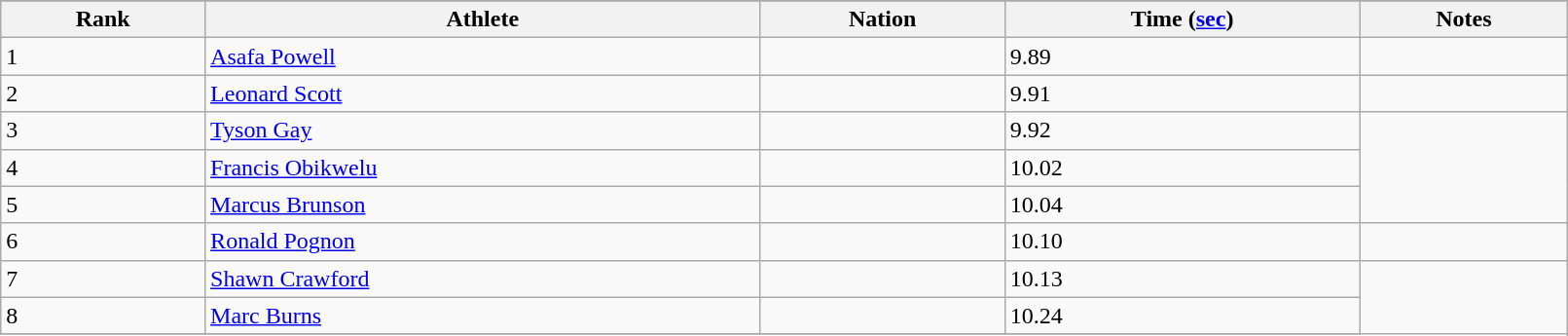<table class="wikitable" width=85%>
<tr>
</tr>
<tr>
<th>Rank</th>
<th>Athlete</th>
<th>Nation</th>
<th>Time (<a href='#'>sec</a>)</th>
<th>Notes</th>
</tr>
<tr>
<td>1</td>
<td><a href='#'>Asafa Powell</a></td>
<td></td>
<td>9.89</td>
<td></td>
</tr>
<tr>
<td>2</td>
<td><a href='#'>Leonard Scott</a></td>
<td></td>
<td>9.91</td>
<td></td>
</tr>
<tr>
<td>3</td>
<td><a href='#'>Tyson Gay</a></td>
<td></td>
<td>9.92</td>
</tr>
<tr>
<td>4</td>
<td><a href='#'>Francis Obikwelu</a></td>
<td></td>
<td>10.02</td>
</tr>
<tr>
<td>5</td>
<td><a href='#'>Marcus Brunson</a></td>
<td></td>
<td>10.04</td>
</tr>
<tr>
<td>6</td>
<td><a href='#'>Ronald Pognon</a></td>
<td></td>
<td>10.10</td>
<td></td>
</tr>
<tr>
<td>7</td>
<td><a href='#'>Shawn Crawford</a></td>
<td></td>
<td>10.13</td>
</tr>
<tr>
<td>8</td>
<td><a href='#'>Marc Burns</a></td>
<td></td>
<td>10.24</td>
</tr>
<tr>
</tr>
</table>
